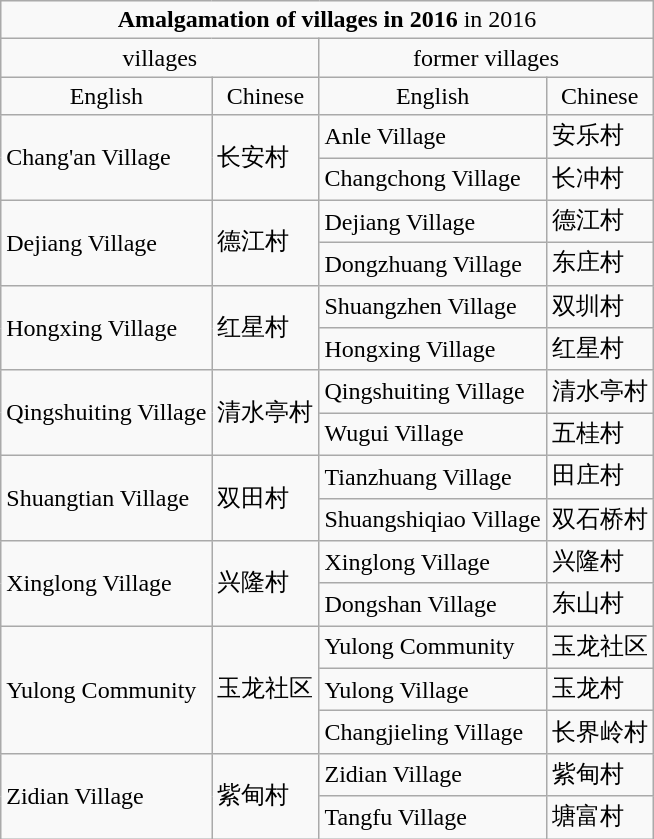<table class="wikitable">
<tr>
<td align=center colspan=4><strong>Amalgamation of villages in 2016</strong> in 2016</td>
</tr>
<tr align=center>
<td align=center colspan=2>villages</td>
<td align=center colspan=2>former villages</td>
</tr>
<tr align=center>
<td>English</td>
<td>Chinese</td>
<td>English</td>
<td>Chinese</td>
</tr>
<tr>
<td align=left rowspan=2>Chang'an Village</td>
<td rowspan=2>长安村</td>
<td>Anle Village</td>
<td>安乐村</td>
</tr>
<tr>
<td>Changchong Village</td>
<td>长冲村</td>
</tr>
<tr>
<td align=left rowspan=2>Dejiang Village</td>
<td rowspan=2>德江村</td>
<td>Dejiang Village</td>
<td>德江村</td>
</tr>
<tr>
<td>Dongzhuang Village</td>
<td>东庄村</td>
</tr>
<tr>
<td align=left rowspan=2>Hongxing Village</td>
<td rowspan=2>红星村</td>
<td>Shuangzhen Village</td>
<td>双圳村</td>
</tr>
<tr>
<td>Hongxing Village</td>
<td>红星村</td>
</tr>
<tr>
<td align=left rowspan=2>Qingshuiting Village</td>
<td rowspan=2>清水亭村</td>
<td>Qingshuiting Village</td>
<td>清水亭村</td>
</tr>
<tr>
<td>Wugui Village</td>
<td>五桂村</td>
</tr>
<tr>
<td align=left rowspan=2>Shuangtian Village</td>
<td rowspan=2>双田村</td>
<td>Tianzhuang Village</td>
<td>田庄村</td>
</tr>
<tr>
<td>Shuangshiqiao Village</td>
<td>双石桥村</td>
</tr>
<tr>
<td align=left rowspan=2>Xinglong Village</td>
<td rowspan=2>兴隆村</td>
<td>Xinglong Village</td>
<td>兴隆村</td>
</tr>
<tr>
<td>Dongshan Village</td>
<td>东山村</td>
</tr>
<tr>
<td align=left rowspan=3>Yulong Community</td>
<td rowspan=3>玉龙社区</td>
<td>Yulong Community</td>
<td>玉龙社区</td>
</tr>
<tr>
<td>Yulong Village</td>
<td>玉龙村</td>
</tr>
<tr>
<td>Changjieling Village</td>
<td>长界岭村</td>
</tr>
<tr>
<td align=left rowspan=2>Zidian Village</td>
<td rowspan=2>紫甸村</td>
<td>Zidian Village</td>
<td>紫甸村</td>
</tr>
<tr>
<td>Tangfu Village</td>
<td>塘富村</td>
</tr>
</table>
